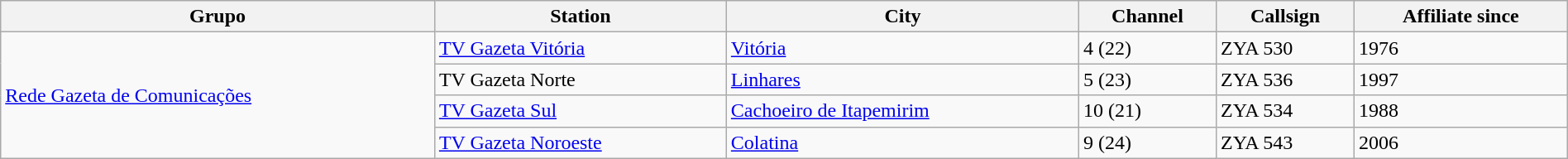<table class = "wikitable" style = "width: 100%">
<tr>
<th>Grupo</th>
<th>Station</th>
<th>City</th>
<th>Channel</th>
<th>Callsign</th>
<th>Affiliate since</th>
</tr>
<tr>
<td rowspan="4"><a href='#'>Rede Gazeta de Comunicações</a></td>
<td><a href='#'>TV Gazeta Vitória</a></td>
<td><a href='#'>Vitória</a></td>
<td>4 (22)</td>
<td>ZYA 530</td>
<td>1976</td>
</tr>
<tr>
<td>TV Gazeta Norte</td>
<td><a href='#'>Linhares</a></td>
<td>5 (23)</td>
<td>ZYA 536</td>
<td>1997</td>
</tr>
<tr>
<td><a href='#'>TV Gazeta Sul</a></td>
<td><a href='#'>Cachoeiro de Itapemirim</a></td>
<td>10 (21)</td>
<td>ZYA 534</td>
<td>1988</td>
</tr>
<tr>
<td><a href='#'>TV Gazeta Noroeste</a></td>
<td><a href='#'>Colatina</a></td>
<td>9 (24)</td>
<td>ZYA 543</td>
<td>2006</td>
</tr>
</table>
